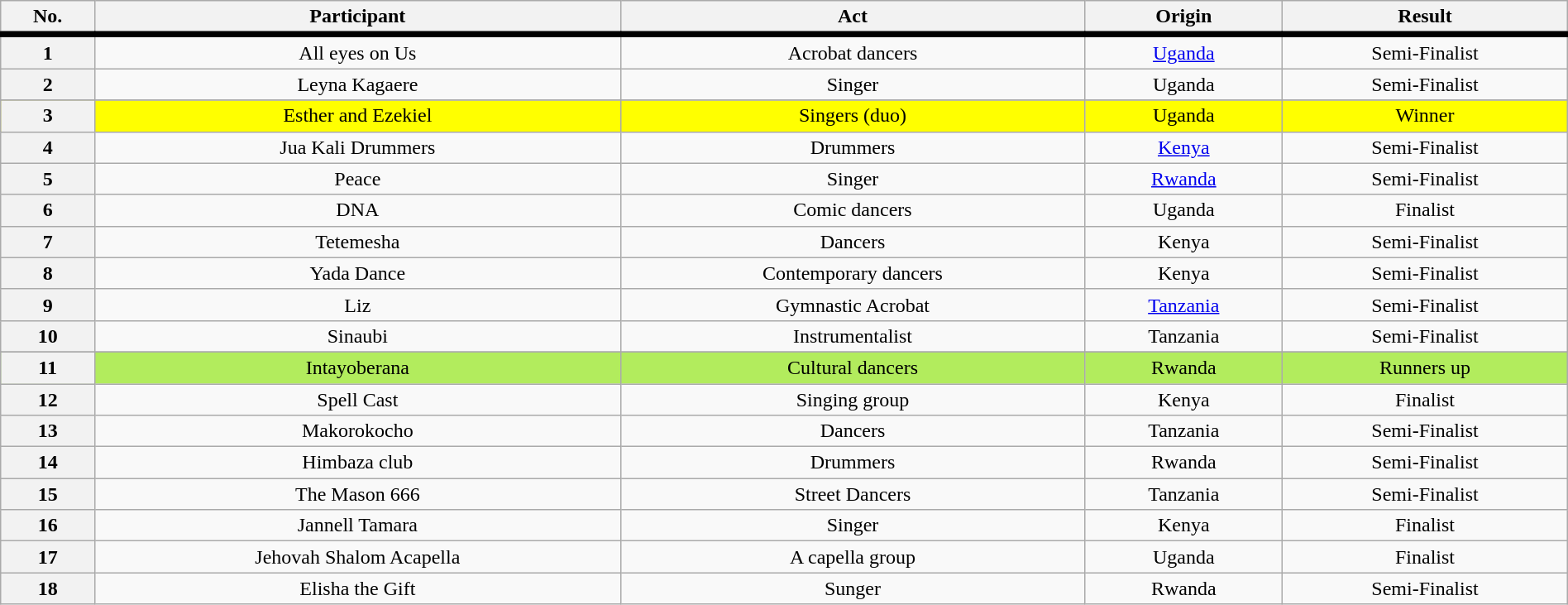<table class="wikitable" style="text-align:center; width:100%;">
<tr>
<th>No.</th>
<th>Participant</th>
<th>Act</th>
<th>Origin</th>
<th>Result</th>
</tr>
<tr |- style="border-top:5px solid black">
<th>1</th>
<td>All eyes on Us</td>
<td>Acrobat dancers</td>
<td><a href='#'>Uganda</a></td>
<td>Semi-Finalist</td>
</tr>
<tr>
<th>2</th>
<td>Leyna Kagaere<br></td>
<td>Singer</td>
<td>Uganda</td>
<td>Semi-Finalist</td>
</tr>
<tr>
</tr>
<tr bgcolor="yellow">
<th>3</th>
<td>Esther and Ezekiel</td>
<td>Singers (duo)</td>
<td>Uganda</td>
<td>Winner</td>
</tr>
<tr>
<th>4</th>
<td>Jua Kali Drummers</td>
<td>Drummers</td>
<td><a href='#'>Kenya</a></td>
<td>Semi-Finalist</td>
</tr>
<tr>
<th>5</th>
<td>Peace<br></td>
<td>Singer</td>
<td><a href='#'>Rwanda</a></td>
<td>Semi-Finalist</td>
</tr>
<tr>
<th>6</th>
<td>DNA</td>
<td>Comic dancers</td>
<td>Uganda</td>
<td>Finalist</td>
</tr>
<tr>
<th>7</th>
<td>Tetemesha</td>
<td>Dancers</td>
<td>Kenya</td>
<td>Semi-Finalist</td>
</tr>
<tr>
<th>8</th>
<td>Yada Dance</td>
<td>Contemporary dancers</td>
<td>Kenya</td>
<td>Semi-Finalist</td>
</tr>
<tr>
<th>9</th>
<td>Liz</td>
<td>Gymnastic Acrobat</td>
<td><a href='#'>Tanzania</a></td>
<td>Semi-Finalist</td>
</tr>
<tr>
<th>10</th>
<td>Sinaubi</td>
<td>Instrumentalist</td>
<td>Tanzania</td>
<td>Semi-Finalist</td>
</tr>
<tr>
</tr>
<tr bgcolor="#B2EC5D">
<th>11</th>
<td>Intayoberana</td>
<td>Cultural dancers</td>
<td>Rwanda</td>
<td>Runners up</td>
</tr>
<tr>
<th>12</th>
<td>Spell Cast</td>
<td>Singing group</td>
<td>Kenya</td>
<td>Finalist</td>
</tr>
<tr>
<th>13</th>
<td>Makorokocho<br></td>
<td>Dancers</td>
<td>Tanzania</td>
<td>Semi-Finalist</td>
</tr>
<tr>
<th>14</th>
<td>Himbaza club</td>
<td>Drummers</td>
<td>Rwanda</td>
<td>Semi-Finalist</td>
</tr>
<tr>
<th>15</th>
<td>The Mason 666</td>
<td>Street Dancers</td>
<td>Tanzania</td>
<td>Semi-Finalist</td>
</tr>
<tr>
<th>16</th>
<td>Jannell Tamara</td>
<td>Singer</td>
<td>Kenya</td>
<td>Finalist</td>
</tr>
<tr>
<th>17</th>
<td>Jehovah Shalom Acapella<br></td>
<td>A capella group</td>
<td>Uganda</td>
<td>Finalist</td>
</tr>
<tr>
<th>18</th>
<td>Elisha the Gift</td>
<td>Sunger</td>
<td>Rwanda</td>
<td>Semi-Finalist</td>
</tr>
</table>
